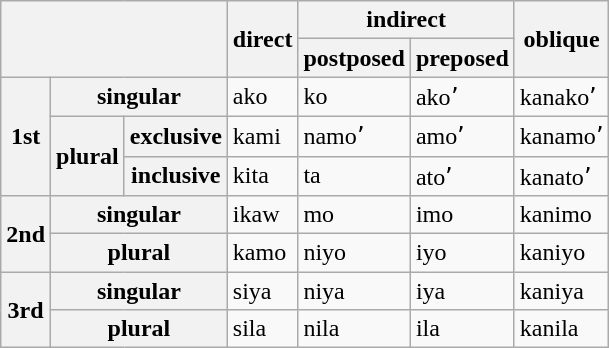<table class="wikitable">
<tr>
<th colspan="3" rowspan="2"></th>
<th rowspan="2">direct</th>
<th colspan="2">indirect</th>
<th rowspan="2">oblique</th>
</tr>
<tr>
<th><strong>postposed</strong></th>
<th><strong>preposed</strong></th>
</tr>
<tr>
<th rowspan="3"><strong>1st</strong></th>
<th colspan="2"><strong>singular</strong></th>
<td>ako</td>
<td>ko</td>
<td>akoʼ</td>
<td>kanakoʼ</td>
</tr>
<tr>
<th rowspan="2">plural</th>
<th>exclusive</th>
<td>kami</td>
<td>namoʼ</td>
<td>amoʼ</td>
<td>kanamoʼ</td>
</tr>
<tr>
<th>inclusive</th>
<td>kita</td>
<td>ta</td>
<td>atoʼ</td>
<td>kanatoʼ</td>
</tr>
<tr>
<th rowspan="2"><strong>2nd</strong></th>
<th colspan="2"><strong>singular</strong></th>
<td>ikaw</td>
<td>mo</td>
<td>imo</td>
<td>kanimo</td>
</tr>
<tr>
<th colspan="2"><strong>plural</strong></th>
<td>kamo</td>
<td>niyo</td>
<td>iyo</td>
<td>kaniyo</td>
</tr>
<tr>
<th rowspan="2"><strong>3rd</strong></th>
<th colspan="2"><strong>singular</strong></th>
<td>siya</td>
<td>niya</td>
<td>iya</td>
<td>kaniya</td>
</tr>
<tr>
<th colspan="2"><strong>plural</strong></th>
<td>sila</td>
<td>nila</td>
<td>ila</td>
<td>kanila</td>
</tr>
</table>
